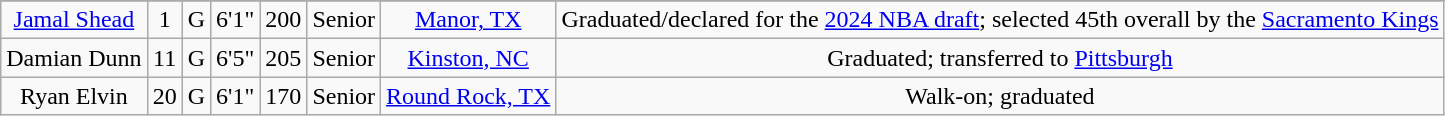<table class="wikitable sortable" style="text-align: center">
<tr align=center>
</tr>
<tr>
<td><a href='#'>Jamal Shead</a></td>
<td>1</td>
<td>G</td>
<td>6'1"</td>
<td>200</td>
<td>Senior</td>
<td><a href='#'>Manor, TX</a></td>
<td>Graduated/declared for the <a href='#'>2024 NBA draft</a>; selected 45th overall by the <a href='#'>Sacramento Kings</a></td>
</tr>
<tr>
<td>Damian Dunn</td>
<td>11</td>
<td>G</td>
<td>6'5"</td>
<td>205</td>
<td> Senior</td>
<td><a href='#'>Kinston, NC</a></td>
<td>Graduated; transferred to <a href='#'>Pittsburgh</a></td>
</tr>
<tr>
<td>Ryan Elvin</td>
<td>20</td>
<td>G</td>
<td>6'1"</td>
<td>170</td>
<td>Senior</td>
<td><a href='#'>Round Rock, TX</a></td>
<td>Walk-on; graduated</td>
</tr>
</table>
